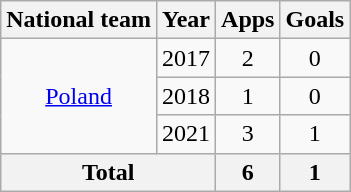<table class="wikitable" style="text-align:center">
<tr>
<th>National team</th>
<th>Year</th>
<th>Apps</th>
<th>Goals</th>
</tr>
<tr>
<td rowspan="3"><a href='#'>Poland</a></td>
<td>2017</td>
<td>2</td>
<td>0</td>
</tr>
<tr>
<td>2018</td>
<td>1</td>
<td>0</td>
</tr>
<tr>
<td>2021</td>
<td>3</td>
<td>1</td>
</tr>
<tr>
<th colspan="2">Total</th>
<th>6</th>
<th>1</th>
</tr>
</table>
